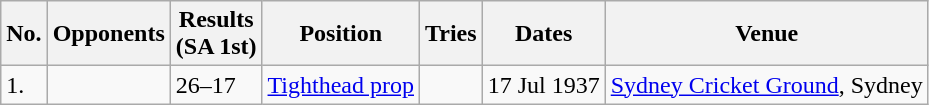<table class="wikitable col3center col6left  col7left unsortable">
<tr>
<th>No.</th>
<th>Opponents</th>
<th>Results<br>(SA 1st)</th>
<th>Position</th>
<th>Tries</th>
<th>Dates</th>
<th>Venue</th>
</tr>
<tr>
<td>1.</td>
<td></td>
<td>26–17</td>
<td><a href='#'>Tighthead prop</a></td>
<td></td>
<td>17 Jul 1937</td>
<td><a href='#'>Sydney Cricket Ground</a>, Sydney</td>
</tr>
</table>
